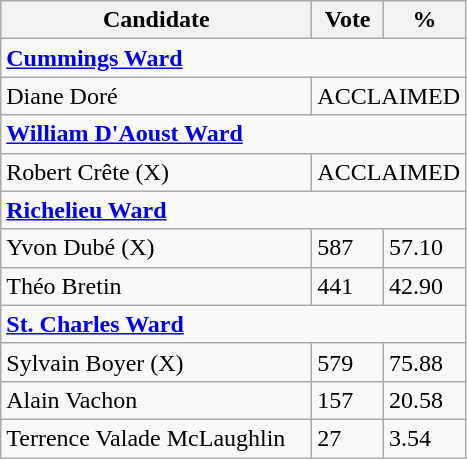<table class="wikitable">
<tr>
<th bgcolor="#DDDDFF" width="200px">Candidate</th>
<th bgcolor="#DDDDFF">Vote</th>
<th bgcolor="#DDDDFF">%</th>
</tr>
<tr>
<td colspan="4"><strong><a href='#'>Cummings Ward</a></strong></td>
</tr>
<tr>
<td>Diane Doré</td>
<td colspan="2" align="center">ACCLAIMED</td>
</tr>
<tr>
<td colspan="4"><strong><a href='#'>William D'Aoust Ward</a></strong></td>
</tr>
<tr>
<td>Robert Crête (X)</td>
<td colspan="2" align="center">ACCLAIMED</td>
</tr>
<tr>
<td colspan="4"><strong><a href='#'>Richelieu Ward</a></strong></td>
</tr>
<tr>
<td>Yvon Dubé (X)</td>
<td>587</td>
<td>57.10</td>
</tr>
<tr>
<td>Théo Bretin</td>
<td>441</td>
<td>42.90</td>
</tr>
<tr>
<td colspan="4"><strong><a href='#'>St. Charles Ward</a></strong></td>
</tr>
<tr>
<td>Sylvain Boyer (X)</td>
<td>579</td>
<td>75.88</td>
</tr>
<tr>
<td>Alain Vachon</td>
<td>157</td>
<td>20.58</td>
</tr>
<tr>
<td>Terrence Valade McLaughlin</td>
<td>27</td>
<td>3.54</td>
</tr>
</table>
